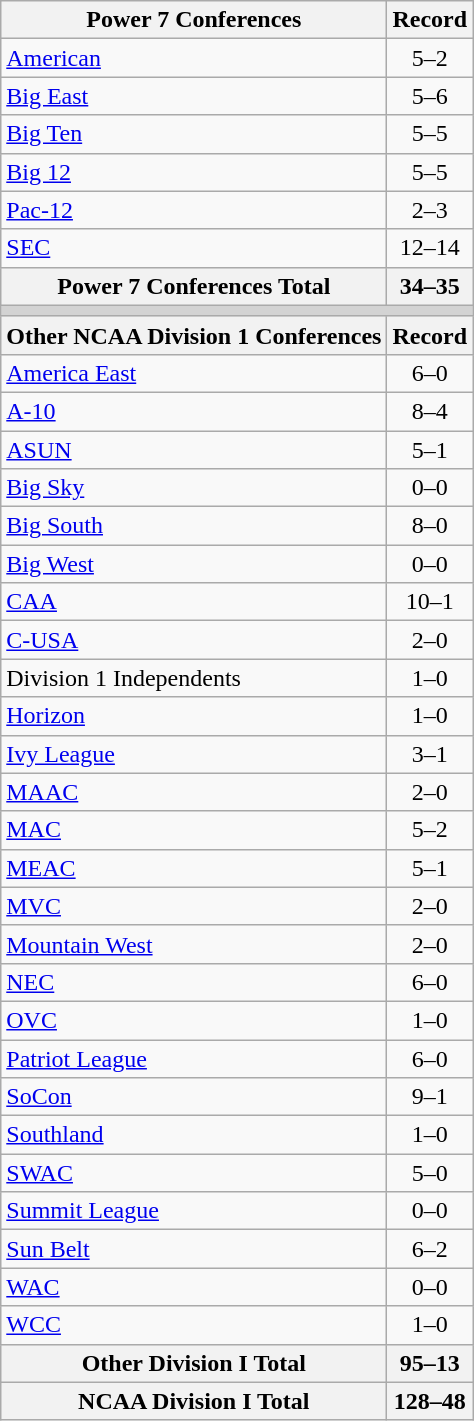<table class="wikitable">
<tr>
<th>Power 7 Conferences</th>
<th>Record</th>
</tr>
<tr>
<td><a href='#'>American</a></td>
<td align=center>5–2</td>
</tr>
<tr>
<td><a href='#'>Big East</a></td>
<td align=center>5–6</td>
</tr>
<tr>
<td><a href='#'>Big Ten</a></td>
<td align=center>5–5</td>
</tr>
<tr>
<td><a href='#'>Big 12</a></td>
<td align=center>5–5</td>
</tr>
<tr>
<td><a href='#'>Pac-12</a></td>
<td align=center>2–3</td>
</tr>
<tr>
<td><a href='#'>SEC</a></td>
<td align=center>12–14</td>
</tr>
<tr>
<th>Power 7 Conferences Total</th>
<th>34–35</th>
</tr>
<tr>
<th colspan="2" style="background:lightgrey;"></th>
</tr>
<tr>
<th>Other NCAA Division 1 Conferences</th>
<th>Record</th>
</tr>
<tr>
<td><a href='#'>America East</a></td>
<td align=center>6–0</td>
</tr>
<tr>
<td><a href='#'>A-10</a></td>
<td align=center>8–4</td>
</tr>
<tr>
<td><a href='#'>ASUN</a></td>
<td align=center>5–1</td>
</tr>
<tr>
<td><a href='#'>Big Sky</a></td>
<td align=center>0–0</td>
</tr>
<tr>
<td><a href='#'>Big South</a></td>
<td align=center>8–0</td>
</tr>
<tr>
<td><a href='#'>Big West</a></td>
<td align=center>0–0</td>
</tr>
<tr>
<td><a href='#'>CAA</a></td>
<td align=center>10–1</td>
</tr>
<tr>
<td><a href='#'>C-USA</a></td>
<td align=center>2–0</td>
</tr>
<tr>
<td>Division 1 Independents</td>
<td align=center>1–0</td>
</tr>
<tr>
<td><a href='#'>Horizon</a></td>
<td align=center>1–0</td>
</tr>
<tr>
<td><a href='#'>Ivy League</a></td>
<td align=center>3–1</td>
</tr>
<tr>
<td><a href='#'>MAAC</a></td>
<td align=center>2–0</td>
</tr>
<tr>
<td><a href='#'>MAC</a></td>
<td align=center>5–2</td>
</tr>
<tr>
<td><a href='#'>MEAC</a></td>
<td align=center>5–1</td>
</tr>
<tr>
<td><a href='#'>MVC</a></td>
<td align=center>2–0</td>
</tr>
<tr>
<td><a href='#'>Mountain West</a></td>
<td align=center>2–0</td>
</tr>
<tr>
<td><a href='#'>NEC</a></td>
<td align=center>6–0</td>
</tr>
<tr>
<td><a href='#'>OVC</a></td>
<td align=center>1–0</td>
</tr>
<tr>
<td><a href='#'>Patriot League</a></td>
<td align=center>6–0</td>
</tr>
<tr>
<td><a href='#'>SoCon</a></td>
<td align=center>9–1</td>
</tr>
<tr>
<td><a href='#'>Southland</a></td>
<td align=center>1–0</td>
</tr>
<tr>
<td><a href='#'>SWAC</a></td>
<td align=center>5–0</td>
</tr>
<tr>
<td><a href='#'>Summit League</a></td>
<td align=center>0–0</td>
</tr>
<tr>
<td><a href='#'>Sun Belt</a></td>
<td align=center>6–2</td>
</tr>
<tr>
<td><a href='#'>WAC</a></td>
<td align=center>0–0</td>
</tr>
<tr>
<td><a href='#'>WCC</a></td>
<td align=center>1–0</td>
</tr>
<tr>
<th>Other Division I Total</th>
<th>95–13</th>
</tr>
<tr>
<th>NCAA Division I Total</th>
<th>128–48</th>
</tr>
</table>
